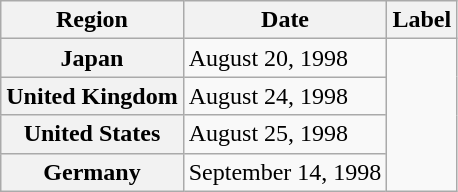<table class="wikitable plainrowheaders">
<tr>
<th scope="col">Region</th>
<th scope="col">Date</th>
<th scope="col">Label</th>
</tr>
<tr>
<th scope="row">Japan</th>
<td>August 20, 1998</td>
<td align="left" rowspan="4"></td>
</tr>
<tr>
<th scope="row">United Kingdom</th>
<td>August 24, 1998</td>
</tr>
<tr>
<th scope="row">United States</th>
<td>August 25, 1998</td>
</tr>
<tr>
<th scope="row">Germany</th>
<td>September 14, 1998</td>
</tr>
</table>
